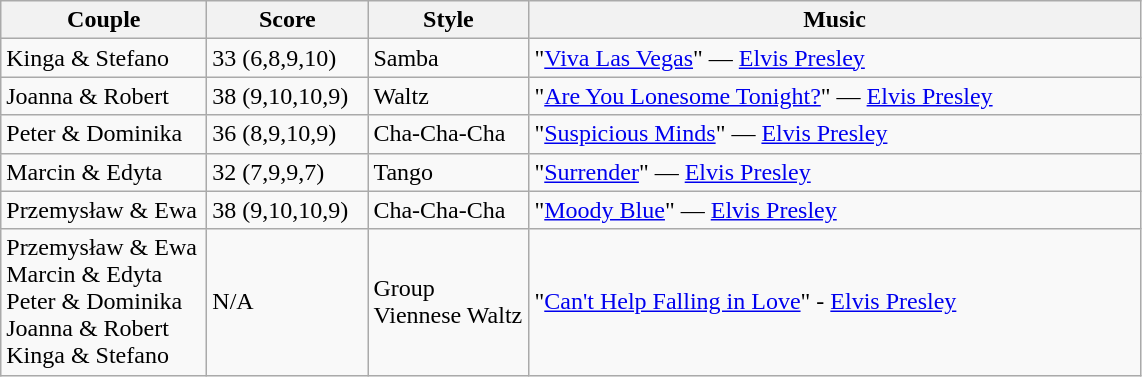<table class="wikitable">
<tr>
<th width="130">Couple</th>
<th width="100">Score</th>
<th width="100">Style</th>
<th width="400">Music</th>
</tr>
<tr>
<td>Kinga & Stefano</td>
<td>33 (6,8,9,10)</td>
<td>Samba</td>
<td>"<a href='#'>Viva Las Vegas</a>" — <a href='#'>Elvis Presley</a></td>
</tr>
<tr>
<td>Joanna & Robert</td>
<td>38 (9,10,10,9)</td>
<td>Waltz</td>
<td>"<a href='#'>Are You Lonesome Tonight?</a>" — <a href='#'>Elvis Presley</a></td>
</tr>
<tr>
<td>Peter & Dominika</td>
<td>36 (8,9,10,9)</td>
<td>Cha-Cha-Cha</td>
<td>"<a href='#'>Suspicious Minds</a>" — <a href='#'>Elvis Presley</a></td>
</tr>
<tr>
<td>Marcin & Edyta</td>
<td>32 (7,9,9,7)</td>
<td>Tango</td>
<td>"<a href='#'>Surrender</a>" — <a href='#'>Elvis Presley</a></td>
</tr>
<tr>
<td>Przemysław & Ewa</td>
<td>38 (9,10,10,9)</td>
<td>Cha-Cha-Cha</td>
<td>"<a href='#'>Moody Blue</a>" — <a href='#'>Elvis Presley</a></td>
</tr>
<tr>
<td>Przemysław & Ewa <br> Marcin & Edyta <br> Peter & Dominika <br> Joanna & Robert <br> Kinga & Stefano</td>
<td>N/A</td>
<td>Group Viennese Waltz</td>
<td>"<a href='#'>Can't Help Falling in Love</a>" - <a href='#'>Elvis Presley</a></td>
</tr>
</table>
